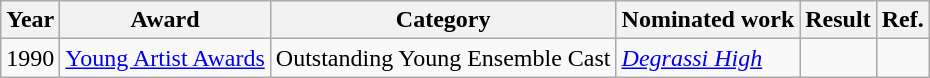<table class="wikitable">
<tr>
<th>Year</th>
<th>Award</th>
<th>Category</th>
<th>Nominated work</th>
<th>Result</th>
<th>Ref.</th>
</tr>
<tr>
<td>1990</td>
<td><a href='#'>Young Artist Awards</a></td>
<td>Outstanding Young Ensemble Cast</td>
<td><em><a href='#'>Degrassi High</a></em></td>
<td></td>
<td></td>
</tr>
</table>
